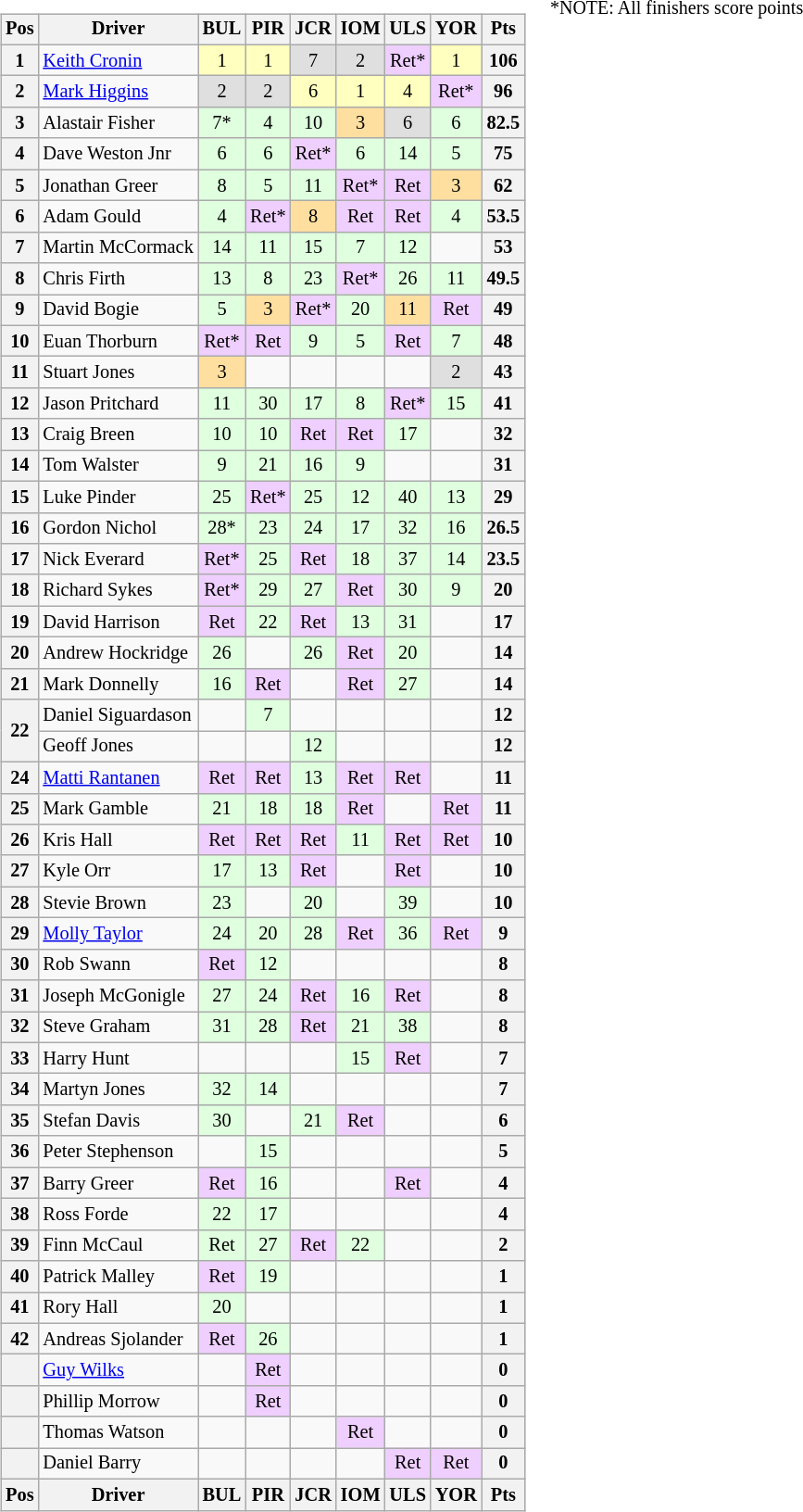<table>
<tr>
<td><br><table class="wikitable" style="font-size: 85%; text-align: center;">
<tr valign="top">
<th valign="middle">Pos</th>
<th valign="middle">Driver</th>
<th>BUL<br></th>
<th>PIR<br></th>
<th>JCR<br></th>
<th>IOM<br></th>
<th>ULS<br></th>
<th>YOR<br></th>
<th valign="middle"> Pts </th>
</tr>
<tr>
<th>1</th>
<td align=left> <a href='#'>Keith Cronin</a></td>
<td style="background:#ffffbf;">1</td>
<td style="background:#ffffbf;">1</td>
<td style="background:#dfdfdf;">7</td>
<td style="background:#dfdfdf;">2</td>
<td style="background:#efcfff;">Ret*</td>
<td style="background:#ffffbf;">1</td>
<th>106</th>
</tr>
<tr>
<th>2</th>
<td align=left> <a href='#'>Mark Higgins</a></td>
<td style="background:#dfdfdf;">2</td>
<td style="background:#dfdfdf;">2</td>
<td style="background:#ffffbf;">6</td>
<td style="background:#ffffbf;">1</td>
<td style="background:#ffffbf;">4</td>
<td style="background:#efcfff;">Ret*</td>
<th>96</th>
</tr>
<tr>
<th>3</th>
<td align=left> Alastair Fisher</td>
<td style="background:#dfffdf;">7*</td>
<td style="background:#dfffdf;">4</td>
<td style="background:#dfffdf;">10</td>
<td style="background:#ffdf9f;">3</td>
<td style="background:#dfdfdf;">6</td>
<td style="background:#dfffdf;">6</td>
<th>82.5</th>
</tr>
<tr>
<th>4</th>
<td align=left> Dave Weston Jnr</td>
<td style="background:#dfffdf;">6</td>
<td style="background:#dfffdf;">6</td>
<td style="background:#efcfff;">Ret*</td>
<td style="background:#dfffdf;">6</td>
<td style="background:#dfffdf;">14</td>
<td style="background:#dfffdf;">5</td>
<th>75</th>
</tr>
<tr>
<th>5</th>
<td align=left> Jonathan Greer</td>
<td style="background:#dfffdf;">8</td>
<td style="background:#dfffdf;">5</td>
<td style="background:#dfffdf;">11</td>
<td style="background:#efcfff;">Ret*</td>
<td style="background:#efcfff;">Ret</td>
<td style="background:#ffdf9f;">3</td>
<th>62</th>
</tr>
<tr>
<th>6</th>
<td align=left> Adam Gould</td>
<td style="background:#dfffdf;">4</td>
<td style="background:#efcfff;">Ret*</td>
<td style="background:#ffdf9f;">8</td>
<td style="background:#efcfff;">Ret</td>
<td style="background:#efcfff;">Ret</td>
<td style="background:#dfffdf;">4</td>
<th>53.5</th>
</tr>
<tr>
<th>7</th>
<td align=left> Martin McCormack</td>
<td style="background:#dfffdf;">14</td>
<td style="background:#dfffdf;">11</td>
<td style="background:#dfffdf;">15</td>
<td style="background:#dfffdf;">7</td>
<td style="background:#dfffdf;">12</td>
<td></td>
<th>53</th>
</tr>
<tr>
<th>8</th>
<td align=left> Chris Firth</td>
<td style="background:#dfffdf;">13</td>
<td style="background:#dfffdf;">8</td>
<td style="background:#dfffdf;">23</td>
<td style="background:#efcfff;">Ret*</td>
<td style="background:#dfffdf;">26</td>
<td style="background:#dfffdf;">11</td>
<th>49.5</th>
</tr>
<tr>
<th>9</th>
<td align=left> David Bogie</td>
<td style="background:#dfffdf;">5</td>
<td style="background:#ffdf9f;">3</td>
<td style="background:#efcfff;">Ret*</td>
<td style="background:#dfffdf;">20</td>
<td style="background:#ffdf9f;">11</td>
<td style="background:#efcfff;">Ret</td>
<th>49</th>
</tr>
<tr>
<th>10</th>
<td align=left> Euan Thorburn</td>
<td style="background:#efcfff;">Ret*</td>
<td style="background:#efcfff;">Ret</td>
<td style="background:#dfffdf;">9</td>
<td style="background:#dfffdf;">5</td>
<td style="background:#efcfff;">Ret</td>
<td style="background:#dfffdf;">7</td>
<th>48</th>
</tr>
<tr>
<th>11</th>
<td align=left> Stuart Jones</td>
<td style="background:#ffdf9f;">3</td>
<td></td>
<td></td>
<td></td>
<td></td>
<td style="background:#dfdfdf;">2</td>
<th>43</th>
</tr>
<tr>
<th>12</th>
<td align=left> Jason Pritchard</td>
<td style="background:#dfffdf;">11</td>
<td style="background:#dfffdf;">30</td>
<td style="background:#dfffdf;">17</td>
<td style="background:#dfffdf;">8</td>
<td style="background:#efcfff;">Ret*</td>
<td style="background:#dfffdf;">15</td>
<th>41</th>
</tr>
<tr>
<th>13</th>
<td align=left> Craig Breen</td>
<td style="background:#dfffdf;">10</td>
<td style="background:#dfffdf;">10</td>
<td style="background:#efcfff;">Ret</td>
<td style="background:#efcfff;">Ret</td>
<td style="background:#dfffdf;">17</td>
<td></td>
<th>32</th>
</tr>
<tr>
<th>14</th>
<td align=left> Tom Walster</td>
<td style="background:#dfffdf;">9</td>
<td style="background:#dfffdf;">21</td>
<td style="background:#dfffdf;">16</td>
<td style="background:#dfffdf;">9</td>
<td></td>
<td></td>
<th>31</th>
</tr>
<tr>
<th>15</th>
<td align=left> Luke Pinder</td>
<td style="background:#dfffdf;">25</td>
<td style="background:#efcfff;">Ret*</td>
<td style="background:#dfffdf;">25</td>
<td style="background:#dfffdf;">12</td>
<td style="background:#dfffdf;">40</td>
<td style="background:#dfffdf;">13</td>
<th>29</th>
</tr>
<tr>
<th>16</th>
<td align=left> Gordon Nichol</td>
<td style="background:#dfffdf;">28*</td>
<td style="background:#dfffdf;">23</td>
<td style="background:#dfffdf;">24</td>
<td style="background:#dfffdf;">17</td>
<td style="background:#dfffdf;">32</td>
<td style="background:#dfffdf;">16</td>
<th>26.5</th>
</tr>
<tr>
<th>17</th>
<td align=left> Nick Everard</td>
<td style="background:#efcfff;">Ret*</td>
<td style="background:#dfffdf;">25</td>
<td style="background:#efcfff;">Ret</td>
<td style="background:#dfffdf;">18</td>
<td style="background:#dfffdf;">37</td>
<td style="background:#dfffdf;">14</td>
<th>23.5</th>
</tr>
<tr>
<th>18</th>
<td align=left> Richard Sykes</td>
<td style="background:#efcfff;">Ret*</td>
<td style="background:#dfffdf;">29</td>
<td style="background:#dfffdf;">27</td>
<td style="background:#efcfff;">Ret</td>
<td style="background:#dfffdf;">30</td>
<td style="background:#dfffdf;">9</td>
<th>20</th>
</tr>
<tr>
<th>19</th>
<td align=left> David Harrison</td>
<td style="background:#efcfff;">Ret</td>
<td style="background:#dfffdf;">22</td>
<td style="background:#efcfff;">Ret</td>
<td style="background:#dfffdf;">13</td>
<td style="background:#dfffdf;">31</td>
<td></td>
<th>17</th>
</tr>
<tr>
<th>20</th>
<td align=left> Andrew Hockridge</td>
<td style="background:#dfffdf;">26</td>
<td></td>
<td style="background:#dfffdf;">26</td>
<td style="background:#efcfff;">Ret</td>
<td style="background:#dfffdf;">20</td>
<td></td>
<th>14</th>
</tr>
<tr>
<th>21</th>
<td align=left> Mark Donnelly</td>
<td style="background:#dfffdf;">16</td>
<td style="background:#efcfff;">Ret</td>
<td></td>
<td style="background:#efcfff;">Ret</td>
<td style="background:#dfffdf;">27</td>
<td></td>
<th>14</th>
</tr>
<tr>
<th rowspan=2>22</th>
<td align=left> Daniel Siguardason</td>
<td></td>
<td style="background:#dfffdf;">7</td>
<td></td>
<td></td>
<td></td>
<td></td>
<th>12</th>
</tr>
<tr>
<td align=left> Geoff Jones</td>
<td></td>
<td></td>
<td style="background:#dfffdf;">12</td>
<td></td>
<td></td>
<td></td>
<th>12</th>
</tr>
<tr>
<th>24</th>
<td align=left> <a href='#'>Matti Rantanen</a></td>
<td style="background:#efcfff;">Ret</td>
<td style="background:#efcfff;">Ret</td>
<td style="background:#dfffdf;">13</td>
<td style="background:#efcfff;">Ret</td>
<td style="background:#efcfff;">Ret</td>
<td></td>
<th>11</th>
</tr>
<tr>
<th>25</th>
<td align=left> Mark Gamble</td>
<td style="background:#dfffdf;">21</td>
<td style="background:#dfffdf;">18</td>
<td style="background:#dfffdf;">18</td>
<td style="background:#efcfff;">Ret</td>
<td></td>
<td style="background:#efcfff;">Ret</td>
<th>11</th>
</tr>
<tr>
<th>26</th>
<td align=left> Kris Hall</td>
<td style="background:#efcfff;">Ret</td>
<td style="background:#efcfff;">Ret</td>
<td style="background:#efcfff;">Ret</td>
<td style="background:#dfffdf;">11</td>
<td style="background:#efcfff;">Ret</td>
<td style="background:#efcfff;">Ret</td>
<th>10</th>
</tr>
<tr>
<th>27</th>
<td align=left> Kyle Orr</td>
<td style="background:#dfffdf;">17</td>
<td style="background:#dfffdf;">13</td>
<td style="background:#efcfff;">Ret</td>
<td></td>
<td style="background:#efcfff;">Ret</td>
<td></td>
<th>10</th>
</tr>
<tr>
<th>28</th>
<td align=left> Stevie Brown</td>
<td style="background:#dfffdf;">23</td>
<td></td>
<td style="background:#dfffdf;">20</td>
<td></td>
<td style="background:#dfffdf;">39</td>
<td></td>
<th>10</th>
</tr>
<tr>
<th>29</th>
<td align=left> <a href='#'>Molly Taylor</a></td>
<td style="background:#dfffdf;">24</td>
<td style="background:#dfffdf;">20</td>
<td style="background:#dfffdf;">28</td>
<td style="background:#efcfff;">Ret</td>
<td style="background:#dfffdf;">36</td>
<td style="background:#efcfff;">Ret</td>
<th>9</th>
</tr>
<tr>
<th>30</th>
<td align=left> Rob Swann</td>
<td style="background:#efcfff;">Ret</td>
<td style="background:#dfffdf;">12</td>
<td></td>
<td></td>
<td></td>
<td></td>
<th>8</th>
</tr>
<tr>
<th>31</th>
<td align=left> Joseph McGonigle</td>
<td style="background:#dfffdf;">27</td>
<td style="background:#dfffdf;">24</td>
<td style="background:#efcfff;">Ret</td>
<td style="background:#dfffdf;">16</td>
<td style="background:#efcfff;">Ret</td>
<td></td>
<th>8</th>
</tr>
<tr>
<th>32</th>
<td align=left> Steve Graham</td>
<td style="background:#dfffdf;">31</td>
<td style="background:#dfffdf;">28</td>
<td style="background:#efcfff;">Ret</td>
<td style="background:#dfffdf;">21</td>
<td style="background:#dfffdf;">38</td>
<td></td>
<th>8</th>
</tr>
<tr>
<th>33</th>
<td align=left> Harry Hunt</td>
<td></td>
<td></td>
<td></td>
<td style="background:#dfffdf;">15</td>
<td style="background:#efcfff;">Ret</td>
<td></td>
<th>7</th>
</tr>
<tr>
<th>34</th>
<td align=left> Martyn Jones</td>
<td style="background:#dfffdf;">32</td>
<td style="background:#dfffdf;">14</td>
<td></td>
<td></td>
<td></td>
<td></td>
<th>7</th>
</tr>
<tr>
<th>35</th>
<td align=left> Stefan Davis</td>
<td style="background:#dfffdf;">30</td>
<td></td>
<td style="background:#dfffdf;">21</td>
<td style="background:#efcfff;">Ret</td>
<td></td>
<td></td>
<th>6</th>
</tr>
<tr>
<th>36</th>
<td align=left> Peter Stephenson</td>
<td></td>
<td style="background:#dfffdf;">15</td>
<td></td>
<td></td>
<td></td>
<td></td>
<th>5</th>
</tr>
<tr>
<th>37</th>
<td align=left> Barry Greer</td>
<td style="background:#efcfff;">Ret</td>
<td style="background:#dfffdf;">16</td>
<td></td>
<td></td>
<td style="background:#efcfff;">Ret</td>
<td></td>
<th>4</th>
</tr>
<tr>
<th>38</th>
<td align=left> Ross Forde</td>
<td style="background:#dfffdf;">22</td>
<td style="background:#dfffdf;">17</td>
<td></td>
<td></td>
<td></td>
<td></td>
<th>4</th>
</tr>
<tr>
<th>39</th>
<td align=left> Finn McCaul</td>
<td style="background:#dfffdf;">Ret</td>
<td style="background:#dfffdf;">27</td>
<td style="background:#efcfff;">Ret</td>
<td style="background:#dfffdf;">22</td>
<td></td>
<td></td>
<th>2</th>
</tr>
<tr>
<th>40</th>
<td align=left> Patrick Malley</td>
<td style="background:#efcfff;">Ret</td>
<td style="background:#dfffdf;">19</td>
<td></td>
<td></td>
<td></td>
<td></td>
<th>1</th>
</tr>
<tr>
<th>41</th>
<td align=left> Rory Hall</td>
<td style="background:#dfffdf;">20</td>
<td></td>
<td></td>
<td></td>
<td></td>
<td></td>
<th>1</th>
</tr>
<tr>
<th>42</th>
<td align=left> Andreas Sjolander</td>
<td style="background:#efcfff;">Ret</td>
<td style="background:#dfffdf;">26</td>
<td></td>
<td></td>
<td></td>
<td></td>
<th>1</th>
</tr>
<tr>
<th></th>
<td align=left> <a href='#'>Guy Wilks</a></td>
<td></td>
<td style="background:#efcfff;">Ret</td>
<td></td>
<td></td>
<td></td>
<td></td>
<th>0</th>
</tr>
<tr>
<th></th>
<td align=left> Phillip Morrow</td>
<td></td>
<td style="background:#efcfff;">Ret</td>
<td></td>
<td></td>
<td></td>
<td></td>
<th>0</th>
</tr>
<tr>
<th></th>
<td align=left> Thomas Watson</td>
<td></td>
<td></td>
<td></td>
<td style="background:#efcfff;">Ret</td>
<td></td>
<td></td>
<th>0</th>
</tr>
<tr>
<th></th>
<td align=left> Daniel Barry</td>
<td></td>
<td></td>
<td></td>
<td></td>
<td style="background:#efcfff;">Ret</td>
<td style="background:#efcfff;">Ret</td>
<th>0</th>
</tr>
<tr valign="top">
<th valign="middle">Pos</th>
<th valign="middle">Driver</th>
<th>BUL<br></th>
<th>PIR<br></th>
<th>JCR<br></th>
<th>IOM<br></th>
<th>ULS<br></th>
<th>YOR<br></th>
<th valign="middle"> Pts </th>
</tr>
</table>
</td>
<td valign="top"><br>
<small>*NOTE: All finishers score points</small></td>
</tr>
</table>
